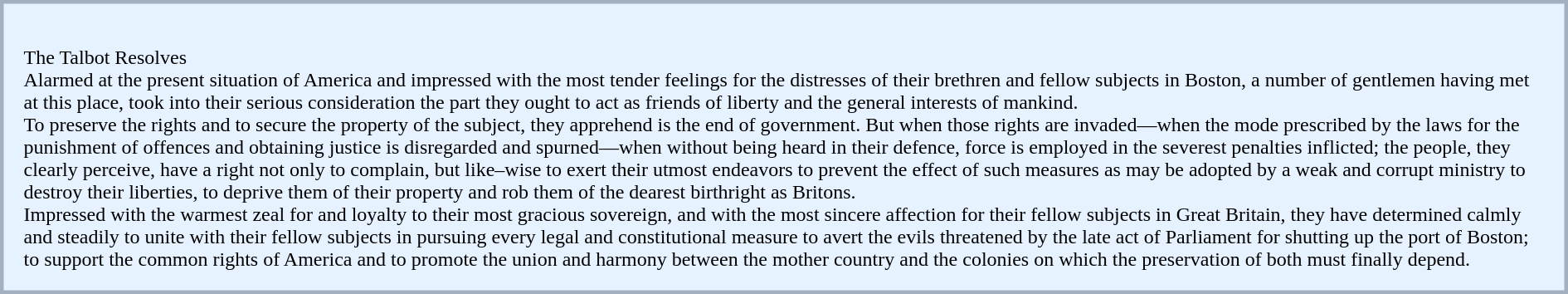<table style="clear:both; color:black;">
<tr>
<td width="260%" style="padding:1em 1em 1em 1em; border:3px solid #A3B1BF; background-color:#E6F2FF" valign="right"><br><span>The Talbot Resolves<br></span>
Alarmed at the present situation of America and impressed with the most tender feelings for the distresses of their brethren and fellow subjects in Boston, a number of gentlemen having met at this place, took into their serious consideration the part they ought to act as friends of liberty and the general interests of mankind.<br>To preserve the rights and to secure the property of the subject, they apprehend is the end of government. But when those rights are invaded—when the mode prescribed by the laws for the punishment of offences and obtaining justice is disregarded and spurned—when without being heard in their defence, force is employed in the severest penalties inflicted; the people, they clearly perceive, have a right not only to complain, but like–wise to exert their utmost endeavors to prevent the effect of such measures as may be adopted by a weak and corrupt ministry to destroy their liberties, to deprive them of their property and rob them of the dearest birthright as Britons.<br>Impressed with the warmest zeal for and loyalty to their most gracious sovereign, and with the most sincere affection for their fellow subjects in Great Britain, they have determined calmly and steadily to unite with their fellow subjects in pursuing every legal and constitutional measure to avert the evils threatened by the late act of Parliament for shutting up the port of Boston; to support the common rights of America and to promote the union and harmony between the mother country and the colonies on which the preservation of both must finally depend.</td>
</tr>
</table>
